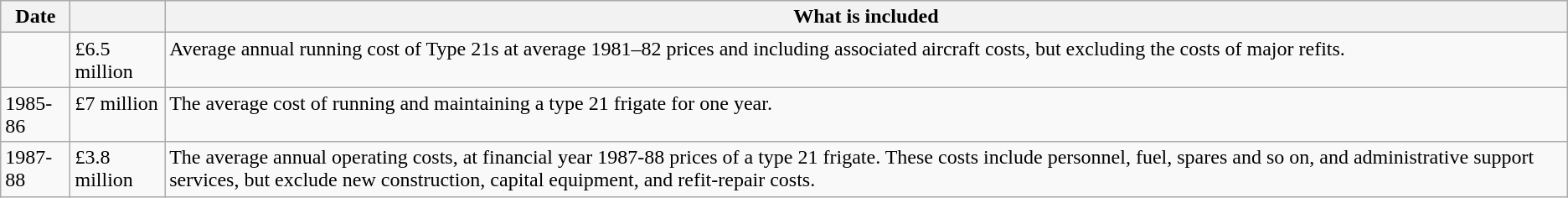<table class="wikitable">
<tr valign=top>
<th>Date</th>
<th></th>
<th>What is included</th>
</tr>
<tr valign=top>
<td></td>
<td>£6.5 million</td>
<td>Average annual running cost of Type 21s at average 1981–82 prices and including associated aircraft costs, but excluding the costs of major refits.</td>
</tr>
<tr valign=top>
<td>1985-86</td>
<td>£7 million</td>
<td>The average cost of running and maintaining a type 21 frigate for one year.</td>
</tr>
<tr valign=top>
<td>1987-88</td>
<td>£3.8 million</td>
<td>The average annual operating costs, at financial year 1987-88 prices of a type 21 frigate. These costs include personnel, fuel, spares and so on, and administrative support services, but exclude new construction, capital equipment, and refit-repair costs.</td>
</tr>
</table>
